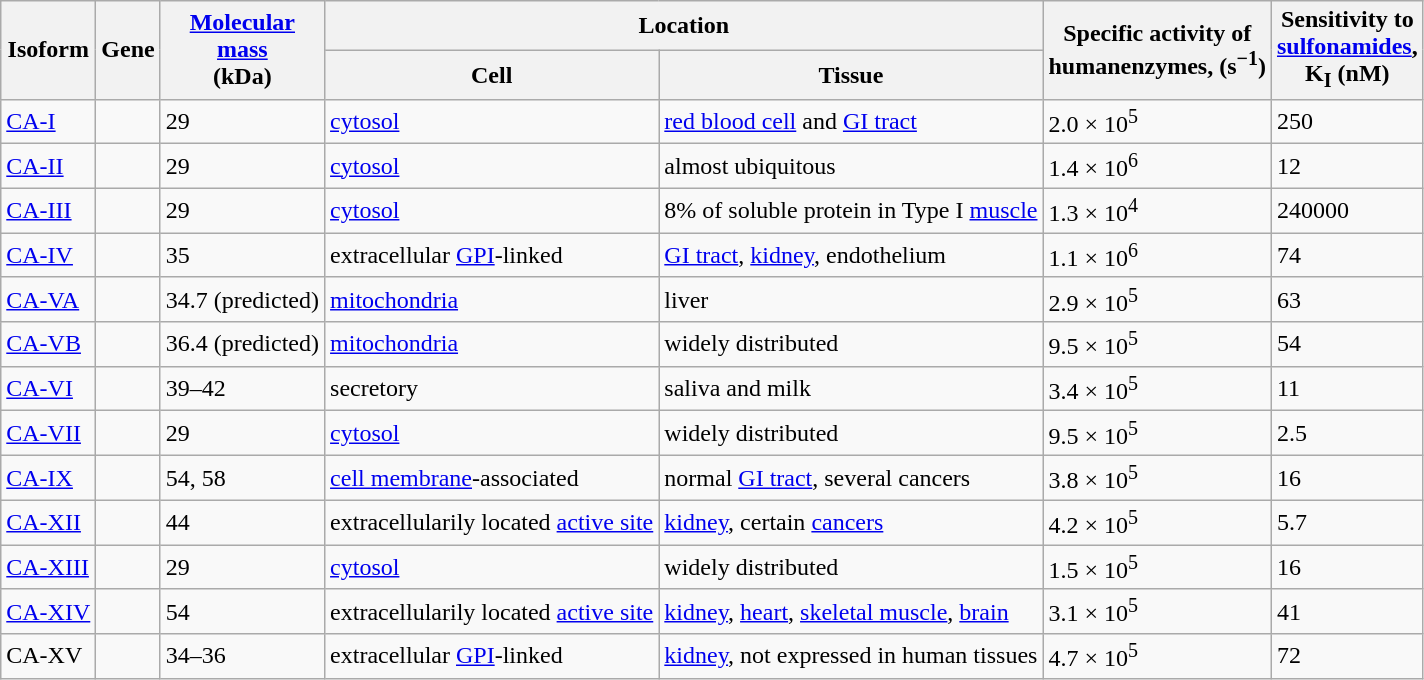<table class="wikitable">
<tr>
<th rowspan=2>Isoform</th>
<th rowspan=2>Gene</th>
<th rowspan=2><a href='#'>Molecular <br>mass</a> <br>(kDa)</th>
<th colspan=2>Location</th>
<th rowspan=2>Specific activity of <br>humanenzymes, (s<sup>−1</sup>)</th>
<th rowspan=2>Sensitivity to <br><a href='#'>sulfonamides</a>, <br>K<sub>I</sub> (nM)</th>
</tr>
<tr>
<th>Cell</th>
<th>Tissue</th>
</tr>
<tr>
<td><a href='#'>CA-I</a></td>
<td></td>
<td>29</td>
<td><a href='#'>cytosol</a></td>
<td><a href='#'>red blood cell</a> and <a href='#'>GI tract</a></td>
<td>2.0 × 10<sup>5</sup></td>
<td>250</td>
</tr>
<tr>
<td><a href='#'>CA-II</a></td>
<td></td>
<td>29</td>
<td><a href='#'>cytosol</a></td>
<td>almost ubiquitous</td>
<td>1.4 × 10<sup>6</sup></td>
<td>12</td>
</tr>
<tr>
<td><a href='#'>CA-III</a></td>
<td></td>
<td>29</td>
<td><a href='#'>cytosol</a></td>
<td>8% of soluble protein in Type I <a href='#'>muscle</a></td>
<td>1.3 × 10<sup>4</sup></td>
<td>240000</td>
</tr>
<tr>
<td><a href='#'>CA-IV</a></td>
<td></td>
<td>35</td>
<td>extracellular <a href='#'>GPI</a>-linked</td>
<td><a href='#'>GI tract</a>, <a href='#'>kidney</a>, endothelium</td>
<td>1.1 × 10<sup>6</sup></td>
<td>74</td>
</tr>
<tr>
<td><a href='#'>CA-VA</a></td>
<td></td>
<td>34.7 (predicted)</td>
<td><a href='#'>mitochondria</a></td>
<td>liver</td>
<td>2.9 × 10<sup>5</sup></td>
<td>63</td>
</tr>
<tr>
<td><a href='#'>CA-VB</a></td>
<td></td>
<td>36.4 (predicted)</td>
<td><a href='#'>mitochondria</a></td>
<td>widely distributed</td>
<td>9.5 × 10<sup>5</sup></td>
<td>54</td>
</tr>
<tr>
<td><a href='#'>CA-VI</a></td>
<td></td>
<td>39–42</td>
<td>secretory</td>
<td>saliva and milk</td>
<td>3.4 × 10<sup>5</sup></td>
<td>11</td>
</tr>
<tr>
<td><a href='#'>CA-VII</a></td>
<td></td>
<td>29</td>
<td><a href='#'>cytosol</a></td>
<td>widely distributed</td>
<td>9.5 × 10<sup>5</sup></td>
<td>2.5</td>
</tr>
<tr>
<td><a href='#'>CA-IX</a></td>
<td></td>
<td>54, 58</td>
<td><a href='#'>cell membrane</a>-associated</td>
<td>normal <a href='#'>GI tract</a>, several cancers</td>
<td>3.8 × 10<sup>5</sup></td>
<td>16</td>
</tr>
<tr>
<td><a href='#'>CA-XII</a></td>
<td></td>
<td>44</td>
<td>extracellularily located <a href='#'>active site</a></td>
<td><a href='#'>kidney</a>, certain <a href='#'>cancers</a></td>
<td>4.2 × 10<sup>5</sup></td>
<td>5.7</td>
</tr>
<tr>
<td><a href='#'>CA-XIII</a></td>
<td></td>
<td>29</td>
<td><a href='#'>cytosol</a></td>
<td>widely distributed</td>
<td>1.5 × 10<sup>5</sup></td>
<td>16</td>
</tr>
<tr>
<td><a href='#'>CA-XIV</a></td>
<td></td>
<td>54</td>
<td>extracellularily located <a href='#'>active site</a></td>
<td><a href='#'>kidney</a>, <a href='#'>heart</a>, <a href='#'>skeletal muscle</a>, <a href='#'>brain</a></td>
<td>3.1 × 10<sup>5</sup></td>
<td>41</td>
</tr>
<tr>
<td>CA-XV</td>
<td></td>
<td>34–36</td>
<td>extracellular <a href='#'>GPI</a>-linked</td>
<td><a href='#'>kidney</a>, not expressed in human tissues</td>
<td>4.7 × 10<sup>5</sup></td>
<td>72</td>
</tr>
</table>
